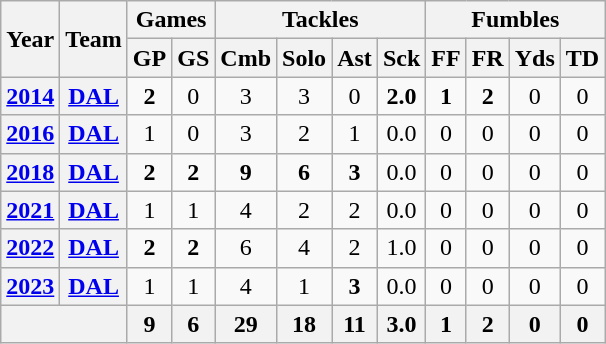<table class= "wikitable" style="text-align:center;">
<tr>
<th rowspan="2">Year</th>
<th rowspan="2">Team</th>
<th colspan="2">Games</th>
<th colspan="4">Tackles</th>
<th colspan="4">Fumbles</th>
</tr>
<tr>
<th>GP</th>
<th>GS</th>
<th>Cmb</th>
<th>Solo</th>
<th>Ast</th>
<th>Sck</th>
<th>FF</th>
<th>FR</th>
<th>Yds</th>
<th>TD</th>
</tr>
<tr>
<th><a href='#'>2014</a></th>
<th><a href='#'>DAL</a></th>
<td><strong>2</strong></td>
<td>0</td>
<td>3</td>
<td>3</td>
<td>0</td>
<td><strong>2.0</strong></td>
<td><strong>1</strong></td>
<td><strong>2</strong></td>
<td>0</td>
<td>0</td>
</tr>
<tr>
<th><a href='#'>2016</a></th>
<th><a href='#'>DAL</a></th>
<td>1</td>
<td>0</td>
<td>3</td>
<td>2</td>
<td>1</td>
<td>0.0</td>
<td>0</td>
<td>0</td>
<td>0</td>
<td>0</td>
</tr>
<tr>
<th><a href='#'>2018</a></th>
<th><a href='#'>DAL</a></th>
<td><strong>2</strong></td>
<td><strong>2</strong></td>
<td><strong>9</strong></td>
<td><strong>6</strong></td>
<td><strong>3</strong></td>
<td>0.0</td>
<td>0</td>
<td>0</td>
<td>0</td>
<td>0</td>
</tr>
<tr>
<th><a href='#'>2021</a></th>
<th><a href='#'>DAL</a></th>
<td>1</td>
<td>1</td>
<td>4</td>
<td>2</td>
<td>2</td>
<td>0.0</td>
<td>0</td>
<td>0</td>
<td>0</td>
<td>0</td>
</tr>
<tr>
<th><a href='#'>2022</a></th>
<th><a href='#'>DAL</a></th>
<td><strong>2</strong></td>
<td><strong>2</strong></td>
<td>6</td>
<td>4</td>
<td>2</td>
<td>1.0</td>
<td>0</td>
<td>0</td>
<td>0</td>
<td>0</td>
</tr>
<tr>
<th><a href='#'>2023</a></th>
<th><a href='#'>DAL</a></th>
<td>1</td>
<td>1</td>
<td>4</td>
<td>1</td>
<td><strong>3</strong></td>
<td>0.0</td>
<td>0</td>
<td>0</td>
<td>0</td>
<td>0</td>
</tr>
<tr>
<th colspan="2"></th>
<th>9</th>
<th>6</th>
<th>29</th>
<th>18</th>
<th>11</th>
<th>3.0</th>
<th>1</th>
<th>2</th>
<th>0</th>
<th>0</th>
</tr>
</table>
